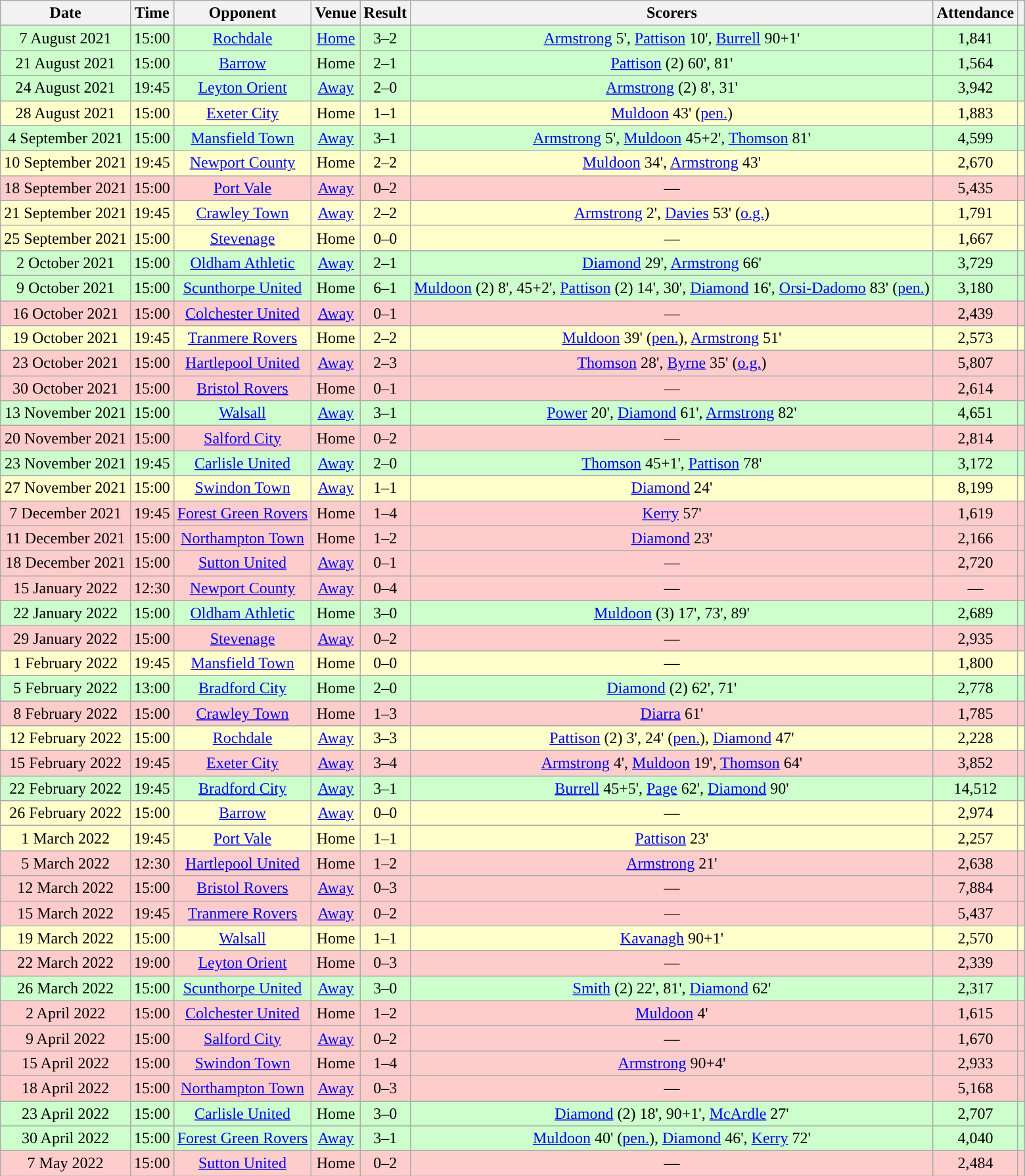<table class="wikitable sortable" style="text-align:center">
<tr>
<th>Date</th>
<th>Time</th>
<th>Opponent</th>
<th>Venue</th>
<th>Result</th>
<th class="unsortable">Scorers</th>
<th>Attendance</th>
<th class="unsortable"></th>
</tr>
<tr bgcolor="#ccffcc">
<td>7 August 2021</td>
<td>15:00</td>
<td><a href='#'>Rochdale</a></td>
<td><a href='#'>Home</a></td>
<td>3–2</td>
<td><a href='#'>Armstrong</a> 5', <a href='#'>Pattison</a> 10', <a href='#'>Burrell</a> 90+1'</td>
<td>1,841</td>
<td></td>
</tr>
<tr bgcolor="#ccffcc">
<td>21 August 2021</td>
<td>15:00</td>
<td><a href='#'>Barrow</a></td>
<td>Home</td>
<td>2–1</td>
<td><a href='#'>Pattison</a> (2) 60', 81'</td>
<td>1,564</td>
<td></td>
</tr>
<tr bgcolor="#ccffcc">
<td>24 August 2021</td>
<td>19:45</td>
<td><a href='#'>Leyton Orient</a></td>
<td><a href='#'>Away</a></td>
<td>2–0</td>
<td><a href='#'>Armstrong</a> (2) 8', 31'</td>
<td>3,942</td>
<td></td>
</tr>
<tr bgcolor="#ffffcc">
<td>28 August 2021</td>
<td>15:00</td>
<td><a href='#'>Exeter City</a></td>
<td>Home</td>
<td>1–1</td>
<td><a href='#'>Muldoon</a> 43' (<a href='#'>pen.</a>)</td>
<td>1,883</td>
<td></td>
</tr>
<tr bgcolor="#ccffcc">
<td>4 September 2021</td>
<td>15:00</td>
<td><a href='#'>Mansfield Town</a></td>
<td><a href='#'>Away</a></td>
<td>3–1</td>
<td><a href='#'>Armstrong</a> 5', <a href='#'>Muldoon</a> 45+2', <a href='#'>Thomson</a> 81'</td>
<td>4,599</td>
<td></td>
</tr>
<tr bgcolor="#ffffcc">
<td>10 September 2021</td>
<td>19:45</td>
<td><a href='#'>Newport County</a></td>
<td>Home</td>
<td>2–2</td>
<td><a href='#'>Muldoon</a> 34', <a href='#'>Armstrong</a> 43'</td>
<td>2,670</td>
<td></td>
</tr>
<tr bgcolor="#ffcccc">
<td>18 September 2021</td>
<td>15:00</td>
<td><a href='#'>Port Vale</a></td>
<td><a href='#'>Away</a></td>
<td>0–2</td>
<td>—</td>
<td>5,435</td>
<td></td>
</tr>
<tr bgcolor="#ffffcc">
<td>21 September 2021</td>
<td>19:45</td>
<td><a href='#'>Crawley Town</a></td>
<td><a href='#'>Away</a></td>
<td>2–2</td>
<td><a href='#'>Armstrong</a> 2', <a href='#'>Davies</a> 53' (<a href='#'>o.g.</a>)</td>
<td>1,791</td>
<td></td>
</tr>
<tr bgcolor="#ffffcc">
<td>25 September 2021</td>
<td>15:00</td>
<td><a href='#'>Stevenage</a></td>
<td>Home</td>
<td>0–0</td>
<td>—</td>
<td>1,667</td>
<td></td>
</tr>
<tr bgcolor="#ccffcc">
<td>2 October 2021</td>
<td>15:00</td>
<td><a href='#'>Oldham Athletic</a></td>
<td><a href='#'>Away</a></td>
<td>2–1</td>
<td><a href='#'>Diamond</a> 29', <a href='#'>Armstrong</a> 66'</td>
<td>3,729</td>
<td></td>
</tr>
<tr bgcolor="#ccffcc">
<td>9 October 2021</td>
<td>15:00</td>
<td><a href='#'>Scunthorpe United</a></td>
<td>Home</td>
<td>6–1</td>
<td><a href='#'>Muldoon</a> (2) 8', 45+2', <a href='#'>Pattison</a> (2) 14', 30', <a href='#'>Diamond</a> 16', <a href='#'>Orsi-Dadomo</a> 83' (<a href='#'>pen.</a>)</td>
<td>3,180</td>
<td></td>
</tr>
<tr bgcolor="#ffcccc">
<td>16 October 2021</td>
<td>15:00</td>
<td><a href='#'>Colchester United</a></td>
<td><a href='#'>Away</a></td>
<td>0–1</td>
<td>—</td>
<td>2,439</td>
<td></td>
</tr>
<tr bgcolor="#ffffcc">
<td>19 October 2021</td>
<td>19:45</td>
<td><a href='#'>Tranmere Rovers</a></td>
<td>Home</td>
<td>2–2</td>
<td><a href='#'>Muldoon</a> 39' (<a href='#'>pen.</a>), <a href='#'>Armstrong</a> 51'</td>
<td>2,573</td>
<td></td>
</tr>
<tr bgcolor="#ffcccc">
<td>23 October 2021</td>
<td>15:00</td>
<td><a href='#'>Hartlepool United</a></td>
<td><a href='#'>Away</a></td>
<td>2–3</td>
<td><a href='#'>Thomson</a> 28', <a href='#'>Byrne</a> 35' (<a href='#'>o.g.</a>)</td>
<td>5,807</td>
<td></td>
</tr>
<tr bgcolor="#ffcccc">
<td>30 October 2021</td>
<td>15:00</td>
<td><a href='#'>Bristol Rovers</a></td>
<td>Home</td>
<td>0–1</td>
<td>—</td>
<td>2,614</td>
<td></td>
</tr>
<tr bgcolor="#ccffcc">
<td>13 November 2021</td>
<td>15:00</td>
<td><a href='#'>Walsall</a></td>
<td><a href='#'>Away</a></td>
<td>3–1</td>
<td><a href='#'>Power</a> 20', <a href='#'>Diamond</a> 61', <a href='#'>Armstrong</a> 82'</td>
<td>4,651</td>
<td></td>
</tr>
<tr bgcolor="#ffcccc">
<td>20 November 2021</td>
<td>15:00</td>
<td><a href='#'>Salford City</a></td>
<td>Home</td>
<td>0–2</td>
<td>—</td>
<td>2,814</td>
<td></td>
</tr>
<tr bgcolor="#ccffcc">
<td>23 November 2021</td>
<td>19:45</td>
<td><a href='#'>Carlisle United</a></td>
<td><a href='#'>Away</a></td>
<td>2–0</td>
<td><a href='#'>Thomson</a> 45+1', <a href='#'>Pattison</a> 78'</td>
<td>3,172</td>
<td></td>
</tr>
<tr bgcolor="#ffffcc">
<td>27 November 2021</td>
<td>15:00</td>
<td><a href='#'>Swindon Town</a></td>
<td><a href='#'>Away</a></td>
<td>1–1</td>
<td><a href='#'>Diamond</a> 24'</td>
<td>8,199</td>
<td></td>
</tr>
<tr bgcolor="#ffcccc">
<td>7 December 2021</td>
<td>19:45</td>
<td><a href='#'>Forest Green Rovers</a></td>
<td>Home</td>
<td>1–4</td>
<td><a href='#'>Kerry</a> 57'</td>
<td>1,619</td>
<td></td>
</tr>
<tr bgcolor="#ffcccc">
<td>11 December 2021</td>
<td>15:00</td>
<td><a href='#'>Northampton Town</a></td>
<td>Home</td>
<td>1–2</td>
<td><a href='#'>Diamond</a> 23'</td>
<td>2,166</td>
<td></td>
</tr>
<tr bgcolor="#ffcccc">
<td>18 December 2021</td>
<td>15:00</td>
<td><a href='#'>Sutton United</a></td>
<td><a href='#'>Away</a></td>
<td>0–1</td>
<td>—</td>
<td>2,720</td>
<td></td>
</tr>
<tr bgcolor="#ffcccc">
<td>15 January 2022</td>
<td>12:30</td>
<td><a href='#'>Newport County</a></td>
<td><a href='#'>Away</a></td>
<td>0–4</td>
<td>—</td>
<td>—</td>
<td></td>
</tr>
<tr bgcolor="#ccffcc">
<td>22 January 2022</td>
<td>15:00</td>
<td><a href='#'>Oldham Athletic</a></td>
<td>Home</td>
<td>3–0</td>
<td><a href='#'>Muldoon</a> (3) 17', 73', 89'</td>
<td>2,689</td>
<td></td>
</tr>
<tr bgcolor="#ffcccc">
<td>29 January 2022</td>
<td>15:00</td>
<td><a href='#'>Stevenage</a></td>
<td><a href='#'>Away</a></td>
<td>0–2</td>
<td>—</td>
<td>2,935</td>
<td></td>
</tr>
<tr bgcolor="#ffffcc">
<td>1 February 2022</td>
<td>19:45</td>
<td><a href='#'>Mansfield Town</a></td>
<td>Home</td>
<td>0–0</td>
<td>—</td>
<td>1,800</td>
<td></td>
</tr>
<tr bgcolor="#ccffcc">
<td>5 February 2022</td>
<td>13:00</td>
<td><a href='#'>Bradford City</a></td>
<td>Home</td>
<td>2–0</td>
<td><a href='#'>Diamond</a> (2) 62', 71'</td>
<td>2,778</td>
<td></td>
</tr>
<tr bgcolor="#ffcccc">
<td>8 February 2022</td>
<td>15:00</td>
<td><a href='#'>Crawley Town</a></td>
<td>Home</td>
<td>1–3</td>
<td><a href='#'>Diarra</a> 61'</td>
<td>1,785</td>
<td></td>
</tr>
<tr bgcolor="#ffffcc">
<td>12 February 2022</td>
<td>15:00</td>
<td><a href='#'>Rochdale</a></td>
<td><a href='#'>Away</a></td>
<td>3–3</td>
<td><a href='#'>Pattison</a> (2) 3', 24' (<a href='#'>pen.</a>), <a href='#'>Diamond</a> 47'</td>
<td>2,228</td>
<td></td>
</tr>
<tr bgcolor="#ffcccc">
<td>15 February 2022</td>
<td>19:45</td>
<td><a href='#'>Exeter City</a></td>
<td><a href='#'>Away</a></td>
<td>3–4</td>
<td><a href='#'>Armstrong</a> 4', <a href='#'>Muldoon</a> 19', <a href='#'>Thomson</a> 64'</td>
<td>3,852</td>
<td></td>
</tr>
<tr bgcolor="#ccffcc">
<td>22 February 2022</td>
<td>19:45</td>
<td><a href='#'>Bradford City</a></td>
<td><a href='#'>Away</a></td>
<td>3–1</td>
<td><a href='#'>Burrell</a> 45+5', <a href='#'>Page</a> 62', <a href='#'>Diamond</a> 90'</td>
<td>14,512</td>
<td></td>
</tr>
<tr bgcolor="#ffffcc">
<td>26 February 2022</td>
<td>15:00</td>
<td><a href='#'>Barrow</a></td>
<td><a href='#'>Away</a></td>
<td>0–0</td>
<td>—</td>
<td>2,974</td>
<td></td>
</tr>
<tr bgcolor="#ffffcc">
<td>1 March 2022</td>
<td>19:45</td>
<td><a href='#'>Port Vale</a></td>
<td>Home</td>
<td>1–1</td>
<td><a href='#'>Pattison</a> 23'</td>
<td>2,257</td>
<td></td>
</tr>
<tr bgcolor="#ffcccc">
<td>5 March 2022</td>
<td>12:30</td>
<td><a href='#'>Hartlepool United</a></td>
<td>Home</td>
<td>1–2</td>
<td><a href='#'>Armstrong</a> 21'</td>
<td —>2,638</td>
<td></td>
</tr>
<tr bgcolor="#ffcccc">
<td>12 March 2022</td>
<td>15:00</td>
<td><a href='#'>Bristol Rovers</a></td>
<td><a href='#'>Away</a></td>
<td>0–3</td>
<td>—</td>
<td>7,884</td>
<td></td>
</tr>
<tr bgcolor="#ffcccc">
<td>15 March 2022</td>
<td>19:45</td>
<td><a href='#'>Tranmere Rovers</a></td>
<td><a href='#'>Away</a></td>
<td>0–2</td>
<td>—</td>
<td>5,437</td>
<td></td>
</tr>
<tr bgcolor="#ffffcc">
<td>19 March 2022</td>
<td>15:00</td>
<td><a href='#'>Walsall</a></td>
<td>Home</td>
<td>1–1</td>
<td><a href='#'>Kavanagh</a> 90+1'</td>
<td>2,570</td>
<td></td>
</tr>
<tr bgcolor="#ffcccc">
<td>22 March 2022</td>
<td>19:00</td>
<td><a href='#'>Leyton Orient</a></td>
<td>Home</td>
<td>0–3</td>
<td>—</td>
<td —>2,339</td>
<td></td>
</tr>
<tr bgcolor="#ccffcc">
<td>26 March 2022</td>
<td>15:00</td>
<td><a href='#'>Scunthorpe United</a></td>
<td><a href='#'>Away</a></td>
<td>3–0</td>
<td><a href='#'>Smith</a> (2) 22', 81', <a href='#'>Diamond</a> 62'</td>
<td>2,317</td>
<td></td>
</tr>
<tr bgcolor="#ffcccc">
<td>2 April 2022</td>
<td>15:00</td>
<td><a href='#'>Colchester United</a></td>
<td>Home</td>
<td>1–2</td>
<td><a href='#'>Muldoon</a> 4'</td>
<td>1,615</td>
<td></td>
</tr>
<tr bgcolor="#ffcccc">
<td>9 April 2022</td>
<td>15:00</td>
<td><a href='#'>Salford City</a></td>
<td><a href='#'>Away</a></td>
<td>0–2</td>
<td>—</td>
<td>1,670</td>
<td></td>
</tr>
<tr bgcolor="#ffcccc">
<td>15 April 2022</td>
<td>15:00</td>
<td><a href='#'>Swindon Town</a></td>
<td>Home</td>
<td>1–4</td>
<td><a href='#'>Armstrong</a> 90+4'</td>
<td>2,933</td>
<td></td>
</tr>
<tr bgcolor="#ffcccc">
<td>18 April 2022</td>
<td>15:00</td>
<td><a href='#'>Northampton Town</a></td>
<td><a href='#'>Away</a></td>
<td>0–3</td>
<td>—</td>
<td>5,168</td>
<td></td>
</tr>
<tr bgcolor="#ccffcc">
<td>23 April 2022</td>
<td>15:00</td>
<td><a href='#'>Carlisle United</a></td>
<td>Home</td>
<td>3–0</td>
<td><a href='#'>Diamond</a> (2) 18', 90+1', <a href='#'>McArdle</a> 27'</td>
<td>2,707</td>
<td></td>
</tr>
<tr bgcolor="#ccffcc">
<td>30 April 2022</td>
<td>15:00</td>
<td><a href='#'>Forest Green Rovers</a></td>
<td><a href='#'>Away</a></td>
<td>3–1</td>
<td><a href='#'>Muldoon</a> 40' (<a href='#'>pen.</a>), <a href='#'>Diamond</a> 46', <a href='#'>Kerry</a> 72'</td>
<td>4,040</td>
<td></td>
</tr>
<tr bgcolor="#ffcccc">
<td>7 May 2022</td>
<td>15:00</td>
<td><a href='#'>Sutton United</a></td>
<td>Home</td>
<td>0–2</td>
<td>—</td>
<td>2,484</td>
<td></td>
</tr>
</table>
